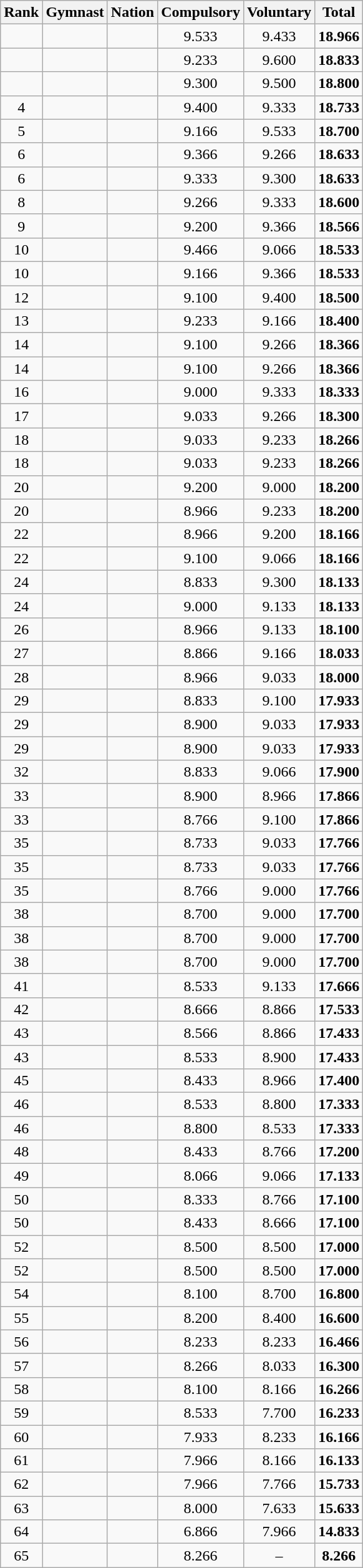<table class="wikitable sortable" style="text-align:center">
<tr>
<th>Rank</th>
<th>Gymnast</th>
<th>Nation</th>
<th>Compulsory</th>
<th>Voluntary</th>
<th>Total</th>
</tr>
<tr>
<td></td>
<td align=left></td>
<td align=left></td>
<td>9.533</td>
<td>9.433</td>
<td><strong>18.966</strong></td>
</tr>
<tr>
<td></td>
<td align=left></td>
<td align=left></td>
<td>9.233</td>
<td>9.600</td>
<td><strong>18.833</strong></td>
</tr>
<tr>
<td></td>
<td align=left></td>
<td align=left></td>
<td>9.300</td>
<td>9.500</td>
<td><strong>18.800</strong></td>
</tr>
<tr>
<td>4</td>
<td align=left></td>
<td align=left></td>
<td>9.400</td>
<td>9.333</td>
<td><strong>18.733</strong></td>
</tr>
<tr>
<td>5</td>
<td align=left></td>
<td align=left></td>
<td>9.166</td>
<td>9.533</td>
<td><strong>18.700</strong></td>
</tr>
<tr>
<td>6</td>
<td align=left></td>
<td align=left></td>
<td>9.366</td>
<td>9.266</td>
<td><strong>18.633</strong></td>
</tr>
<tr>
<td>6</td>
<td align=left></td>
<td align=left></td>
<td>9.333</td>
<td>9.300</td>
<td><strong>18.633</strong></td>
</tr>
<tr>
<td>8</td>
<td align=left></td>
<td align=left></td>
<td>9.266</td>
<td>9.333</td>
<td><strong>18.600</strong></td>
</tr>
<tr>
<td>9</td>
<td align=left></td>
<td align=left></td>
<td>9.200</td>
<td>9.366</td>
<td><strong>18.566</strong></td>
</tr>
<tr>
<td>10</td>
<td align=left></td>
<td align=left></td>
<td>9.466</td>
<td>9.066</td>
<td><strong>18.533</strong></td>
</tr>
<tr>
<td>10</td>
<td align=left></td>
<td align=left></td>
<td>9.166</td>
<td>9.366</td>
<td><strong>18.533</strong></td>
</tr>
<tr>
<td>12</td>
<td align=left></td>
<td align=left></td>
<td>9.100</td>
<td>9.400</td>
<td><strong>18.500</strong></td>
</tr>
<tr>
<td>13</td>
<td align=left></td>
<td align=left></td>
<td>9.233</td>
<td>9.166</td>
<td><strong>18.400</strong></td>
</tr>
<tr>
<td>14</td>
<td align=left></td>
<td align=left></td>
<td>9.100</td>
<td>9.266</td>
<td><strong>18.366</strong></td>
</tr>
<tr>
<td>14</td>
<td align=left></td>
<td align=left></td>
<td>9.100</td>
<td>9.266</td>
<td><strong>18.366</strong></td>
</tr>
<tr>
<td>16</td>
<td align=left></td>
<td align=left></td>
<td>9.000</td>
<td>9.333</td>
<td><strong>18.333</strong></td>
</tr>
<tr>
<td>17</td>
<td align=left></td>
<td align=left></td>
<td>9.033</td>
<td>9.266</td>
<td><strong>18.300</strong></td>
</tr>
<tr>
<td>18</td>
<td align=left></td>
<td align=left></td>
<td>9.033</td>
<td>9.233</td>
<td><strong>18.266</strong></td>
</tr>
<tr>
<td>18</td>
<td align=left></td>
<td align=left></td>
<td>9.033</td>
<td>9.233</td>
<td><strong>18.266</strong></td>
</tr>
<tr>
<td>20</td>
<td align=left></td>
<td align=left></td>
<td>9.200</td>
<td>9.000</td>
<td><strong>18.200</strong></td>
</tr>
<tr>
<td>20</td>
<td align=left></td>
<td align=left></td>
<td>8.966</td>
<td>9.233</td>
<td><strong>18.200</strong></td>
</tr>
<tr>
<td>22</td>
<td align=left></td>
<td align=left></td>
<td>8.966</td>
<td>9.200</td>
<td><strong>18.166</strong></td>
</tr>
<tr>
<td>22</td>
<td align=left></td>
<td align=left></td>
<td>9.100</td>
<td>9.066</td>
<td><strong>18.166</strong></td>
</tr>
<tr>
<td>24</td>
<td align=left></td>
<td align=left></td>
<td>8.833</td>
<td>9.300</td>
<td><strong>18.133</strong></td>
</tr>
<tr>
<td>24</td>
<td align=left></td>
<td align=left></td>
<td>9.000</td>
<td>9.133</td>
<td><strong>18.133</strong></td>
</tr>
<tr>
<td>26</td>
<td align=left></td>
<td align=left></td>
<td>8.966</td>
<td>9.133</td>
<td><strong>18.100</strong></td>
</tr>
<tr>
<td>27</td>
<td align=left></td>
<td align=left></td>
<td>8.866</td>
<td>9.166</td>
<td><strong>18.033</strong></td>
</tr>
<tr>
<td>28</td>
<td align=left></td>
<td align=left></td>
<td>8.966</td>
<td>9.033</td>
<td><strong>18.000</strong></td>
</tr>
<tr>
<td>29</td>
<td align=left></td>
<td align=left></td>
<td>8.833</td>
<td>9.100</td>
<td><strong>17.933</strong></td>
</tr>
<tr>
<td>29</td>
<td align=left></td>
<td align=left></td>
<td>8.900</td>
<td>9.033</td>
<td><strong>17.933</strong></td>
</tr>
<tr>
<td>29</td>
<td align=left></td>
<td align=left></td>
<td>8.900</td>
<td>9.033</td>
<td><strong>17.933</strong></td>
</tr>
<tr>
<td>32</td>
<td align=left></td>
<td align=left></td>
<td>8.833</td>
<td>9.066</td>
<td><strong>17.900</strong></td>
</tr>
<tr>
<td>33</td>
<td align=left></td>
<td align=left></td>
<td>8.900</td>
<td>8.966</td>
<td><strong>17.866</strong></td>
</tr>
<tr>
<td>33</td>
<td align=left></td>
<td align=left></td>
<td>8.766</td>
<td>9.100</td>
<td><strong>17.866</strong></td>
</tr>
<tr>
<td>35</td>
<td align=left></td>
<td align=left></td>
<td>8.733</td>
<td>9.033</td>
<td><strong>17.766</strong></td>
</tr>
<tr>
<td>35</td>
<td align=left></td>
<td align=left></td>
<td>8.733</td>
<td>9.033</td>
<td><strong>17.766</strong></td>
</tr>
<tr>
<td>35</td>
<td align=left></td>
<td align=left></td>
<td>8.766</td>
<td>9.000</td>
<td><strong>17.766</strong></td>
</tr>
<tr>
<td>38</td>
<td align=left></td>
<td align=left></td>
<td>8.700</td>
<td>9.000</td>
<td><strong>17.700</strong></td>
</tr>
<tr>
<td>38</td>
<td align=left></td>
<td align=left></td>
<td>8.700</td>
<td>9.000</td>
<td><strong>17.700</strong></td>
</tr>
<tr>
<td>38</td>
<td align=left></td>
<td align=left></td>
<td>8.700</td>
<td>9.000</td>
<td><strong>17.700</strong></td>
</tr>
<tr>
<td>41</td>
<td align=left></td>
<td align=left></td>
<td>8.533</td>
<td>9.133</td>
<td><strong>17.666</strong></td>
</tr>
<tr>
<td>42</td>
<td align=left></td>
<td align=left></td>
<td>8.666</td>
<td>8.866</td>
<td><strong>17.533</strong></td>
</tr>
<tr>
<td>43</td>
<td align=left></td>
<td align=left></td>
<td>8.566</td>
<td>8.866</td>
<td><strong>17.433</strong></td>
</tr>
<tr>
<td>43</td>
<td align=left></td>
<td align=left></td>
<td>8.533</td>
<td>8.900</td>
<td><strong>17.433</strong></td>
</tr>
<tr>
<td>45</td>
<td align=left></td>
<td align=left></td>
<td>8.433</td>
<td>8.966</td>
<td><strong>17.400</strong></td>
</tr>
<tr>
<td>46</td>
<td align=left></td>
<td align=left></td>
<td>8.533</td>
<td>8.800</td>
<td><strong>17.333</strong></td>
</tr>
<tr>
<td>46</td>
<td align=left></td>
<td align=left></td>
<td>8.800</td>
<td>8.533</td>
<td><strong>17.333</strong></td>
</tr>
<tr>
<td>48</td>
<td align=left></td>
<td align=left></td>
<td>8.433</td>
<td>8.766</td>
<td><strong>17.200</strong></td>
</tr>
<tr>
<td>49</td>
<td align=left></td>
<td align=left></td>
<td>8.066</td>
<td>9.066</td>
<td><strong>17.133</strong></td>
</tr>
<tr>
<td>50</td>
<td align=left></td>
<td align=left></td>
<td>8.333</td>
<td>8.766</td>
<td><strong>17.100</strong></td>
</tr>
<tr>
<td>50</td>
<td align=left></td>
<td align=left></td>
<td>8.433</td>
<td>8.666</td>
<td><strong>17.100</strong></td>
</tr>
<tr>
<td>52</td>
<td align=left></td>
<td align=left></td>
<td>8.500</td>
<td>8.500</td>
<td><strong>17.000</strong></td>
</tr>
<tr>
<td>52</td>
<td align=left></td>
<td align=left></td>
<td>8.500</td>
<td>8.500</td>
<td><strong>17.000</strong></td>
</tr>
<tr>
<td>54</td>
<td align=left></td>
<td align=left></td>
<td>8.100</td>
<td>8.700</td>
<td><strong>16.800</strong></td>
</tr>
<tr>
<td>55</td>
<td align=left></td>
<td align=left></td>
<td>8.200</td>
<td>8.400</td>
<td><strong>16.600</strong></td>
</tr>
<tr>
<td>56</td>
<td align=left></td>
<td align=left></td>
<td>8.233</td>
<td>8.233</td>
<td><strong>16.466</strong></td>
</tr>
<tr>
<td>57</td>
<td align=left></td>
<td align=left></td>
<td>8.266</td>
<td>8.033</td>
<td><strong>16.300</strong></td>
</tr>
<tr>
<td>58</td>
<td align=left></td>
<td align=left></td>
<td>8.100</td>
<td>8.166</td>
<td><strong>16.266</strong></td>
</tr>
<tr>
<td>59</td>
<td align=left></td>
<td align=left></td>
<td>8.533</td>
<td>7.700</td>
<td><strong>16.233</strong></td>
</tr>
<tr>
<td>60</td>
<td align=left></td>
<td align=left></td>
<td>7.933</td>
<td>8.233</td>
<td><strong>16.166</strong></td>
</tr>
<tr>
<td>61</td>
<td align=left></td>
<td align=left></td>
<td>7.966</td>
<td>8.166</td>
<td><strong>16.133</strong></td>
</tr>
<tr>
<td>62</td>
<td align=left></td>
<td align=left></td>
<td>7.966</td>
<td>7.766</td>
<td><strong>15.733</strong></td>
</tr>
<tr>
<td>63</td>
<td align=left></td>
<td align=left></td>
<td>8.000</td>
<td>7.633</td>
<td><strong>15.633</strong></td>
</tr>
<tr>
<td>64</td>
<td align=left></td>
<td align=left></td>
<td>6.866</td>
<td>7.966</td>
<td><strong>14.833</strong></td>
</tr>
<tr>
<td>65</td>
<td align=left></td>
<td align=left></td>
<td>8.266</td>
<td>–</td>
<td><strong>8.266</strong></td>
</tr>
</table>
